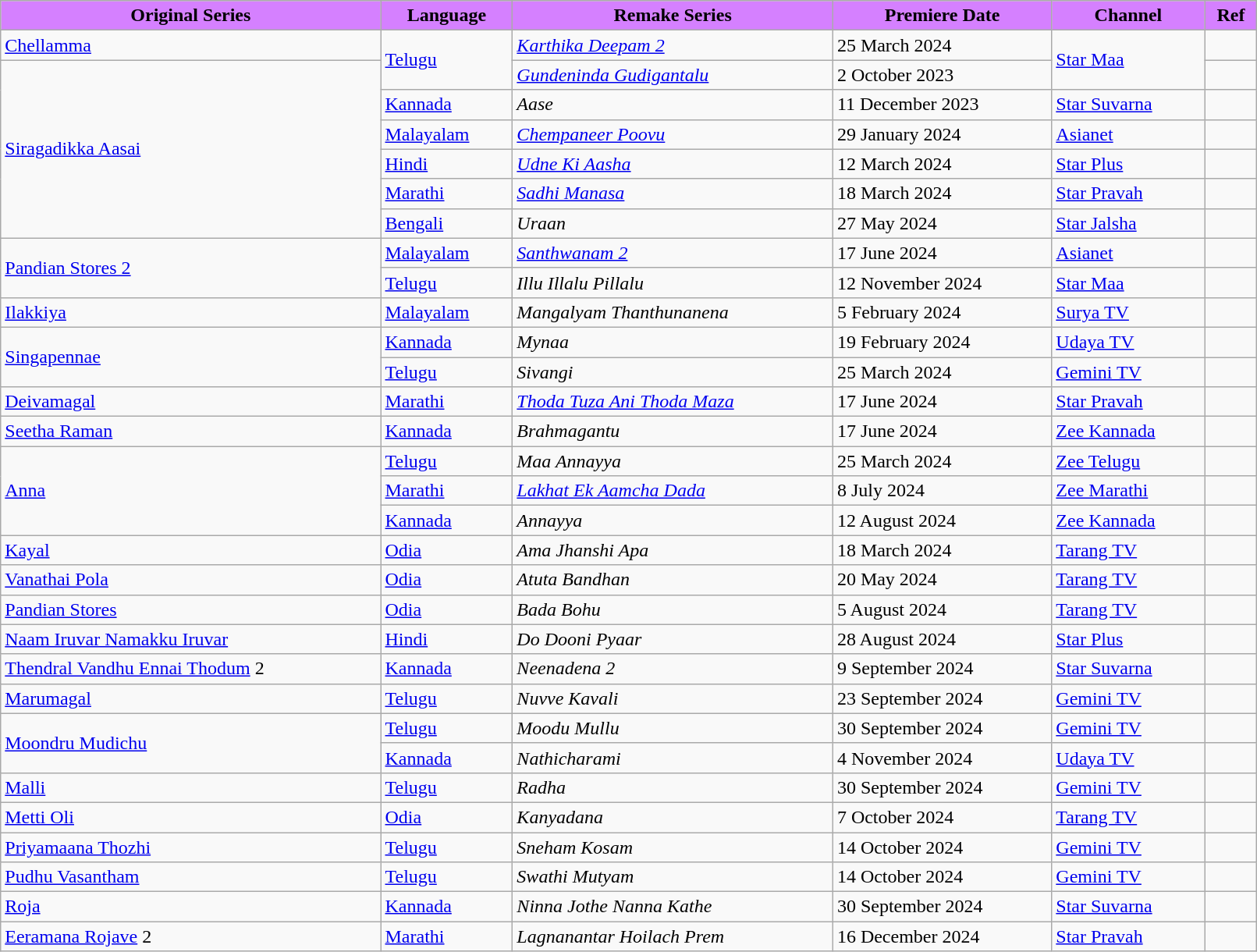<table class="wikitable" width="85%">
<tr>
<th Scope="col" style ="background: #d580ff ;color:black">Original  Series</th>
<th Scope="col" style ="background: #d580ff ;color:black">Language</th>
<th Scope="col" style ="background: #d580ff ;color:black">Remake Series</th>
<th Scope="col" style ="background: #d580ff ;color:black">Premiere Date</th>
<th Scope="col" style ="background: #d580ff ;color:black">Channel</th>
<th scope="col" style ="background: #d580ff ;color:black">Ref</th>
</tr>
<tr>
<td><a href='#'>Chellamma</a></td>
<td rowspan=2><a href='#'>Telugu</a></td>
<td><em><a href='#'>Karthika Deepam 2</a></em></td>
<td>25 March 2024</td>
<td rowspan=2><a href='#'>Star Maa</a></td>
<td></td>
</tr>
<tr>
<td rowspan=6><a href='#'>Siragadikka Aasai</a></td>
<td><em><a href='#'>Gundeninda Gudigantalu</a></em></td>
<td>2 October 2023</td>
<td></td>
</tr>
<tr>
<td><a href='#'>Kannada</a></td>
<td><em>Aase</em></td>
<td>11 December 2023</td>
<td><a href='#'>Star Suvarna</a></td>
<td></td>
</tr>
<tr>
<td><a href='#'>Malayalam</a></td>
<td><em><a href='#'>Chempaneer Poovu</a></em></td>
<td>29 January 2024</td>
<td><a href='#'>Asianet</a></td>
<td></td>
</tr>
<tr>
<td><a href='#'>Hindi</a></td>
<td><em><a href='#'>Udne Ki Aasha</a></em></td>
<td>12 March 2024</td>
<td><a href='#'>Star Plus</a></td>
<td></td>
</tr>
<tr>
<td><a href='#'>Marathi</a></td>
<td><em><a href='#'>Sadhi Manasa</a></em></td>
<td>18 March 2024</td>
<td><a href='#'>Star Pravah</a></td>
<td></td>
</tr>
<tr>
<td><a href='#'>Bengali</a></td>
<td><em>Uraan</em></td>
<td>27 May 2024</td>
<td><a href='#'>Star Jalsha</a></td>
<td></td>
</tr>
<tr>
<td rowspan=2><a href='#'>Pandian Stores 2</a></td>
<td><a href='#'>Malayalam</a></td>
<td><em><a href='#'>Santhwanam 2</a></em></td>
<td>17 June 2024</td>
<td><a href='#'>Asianet</a></td>
<td></td>
</tr>
<tr>
<td><a href='#'>Telugu</a></td>
<td><em>Illu Illalu Pillalu</em></td>
<td>12 November 2024</td>
<td><a href='#'>Star Maa</a></td>
<td></td>
</tr>
<tr>
<td><a href='#'>Ilakkiya</a></td>
<td><a href='#'>Malayalam</a></td>
<td><em>Mangalyam Thanthunanena</em></td>
<td>5 February 2024</td>
<td><a href='#'>Surya TV</a></td>
<td></td>
</tr>
<tr>
<td rowspan=2><a href='#'>Singapennae</a></td>
<td><a href='#'>Kannada</a></td>
<td><em>Mynaa</em></td>
<td>19 February 2024</td>
<td><a href='#'>Udaya TV</a></td>
<td></td>
</tr>
<tr>
<td><a href='#'>Telugu</a></td>
<td><em>Sivangi</em></td>
<td>25 March 2024</td>
<td><a href='#'>Gemini TV</a></td>
<td></td>
</tr>
<tr>
<td><a href='#'>Deivamagal</a></td>
<td><a href='#'>Marathi</a></td>
<td><em><a href='#'>Thoda Tuza Ani Thoda Maza</a></em></td>
<td>17 June 2024</td>
<td><a href='#'>Star Pravah</a></td>
<td></td>
</tr>
<tr>
<td><a href='#'>Seetha Raman</a></td>
<td><a href='#'>Kannada</a></td>
<td><em>Brahmagantu</em></td>
<td>17 June 2024</td>
<td><a href='#'>Zee Kannada</a></td>
<td></td>
</tr>
<tr>
<td rowspan=3><a href='#'>Anna</a></td>
<td><a href='#'>Telugu</a></td>
<td><em>Maa Annayya</em></td>
<td>25 March 2024</td>
<td><a href='#'>Zee Telugu</a></td>
<td></td>
</tr>
<tr>
<td><a href='#'>Marathi</a></td>
<td><em><a href='#'>Lakhat Ek Aamcha Dada</a></em></td>
<td>8 July 2024</td>
<td><a href='#'>Zee Marathi</a></td>
<td></td>
</tr>
<tr>
<td><a href='#'>Kannada</a></td>
<td><em>Annayya</em></td>
<td>12 August 2024</td>
<td><a href='#'>Zee Kannada</a></td>
<td></td>
</tr>
<tr>
<td><a href='#'>Kayal</a></td>
<td><a href='#'>Odia</a></td>
<td><em>Ama Jhanshi Apa</em></td>
<td>18 March 2024</td>
<td><a href='#'>Tarang TV</a></td>
<td></td>
</tr>
<tr>
<td><a href='#'>Vanathai Pola</a></td>
<td><a href='#'>Odia</a></td>
<td><em>Atuta Bandhan</em></td>
<td>20 May 2024</td>
<td><a href='#'>Tarang TV</a></td>
<td></td>
</tr>
<tr>
<td><a href='#'>Pandian Stores</a></td>
<td><a href='#'>Odia</a></td>
<td><em>Bada Bohu</em></td>
<td>5 August 2024</td>
<td><a href='#'>Tarang TV</a></td>
<td></td>
</tr>
<tr>
<td><a href='#'>Naam Iruvar Namakku Iruvar</a></td>
<td><a href='#'>Hindi</a></td>
<td><em>Do Dooni Pyaar</em></td>
<td>28 August 2024</td>
<td><a href='#'>Star Plus</a></td>
<td></td>
</tr>
<tr>
<td><a href='#'>Thendral Vandhu Ennai Thodum</a> 2</td>
<td><a href='#'>Kannada</a></td>
<td><em>Neenadena 2</em></td>
<td>9 September 2024</td>
<td><a href='#'>Star Suvarna</a></td>
<td></td>
</tr>
<tr>
<td><a href='#'>Marumagal</a></td>
<td><a href='#'>Telugu</a></td>
<td><em>Nuvve Kavali</em></td>
<td>23 September 2024</td>
<td><a href='#'>Gemini TV</a></td>
<td></td>
</tr>
<tr>
<td rowspan=2><a href='#'>Moondru Mudichu</a></td>
<td><a href='#'>Telugu</a></td>
<td><em>Moodu Mullu</em></td>
<td>30 September 2024</td>
<td><a href='#'>Gemini TV</a></td>
<td></td>
</tr>
<tr>
<td><a href='#'>Kannada</a></td>
<td><em>Nathicharami</em></td>
<td>4 November 2024</td>
<td><a href='#'>Udaya TV</a></td>
<td></td>
</tr>
<tr>
<td><a href='#'>Malli</a></td>
<td><a href='#'>Telugu</a></td>
<td><em>Radha</em></td>
<td>30 September 2024</td>
<td><a href='#'>Gemini TV</a></td>
<td></td>
</tr>
<tr>
<td><a href='#'>Metti Oli</a></td>
<td><a href='#'>Odia</a></td>
<td><em>Kanyadana</em></td>
<td>7 October 2024</td>
<td><a href='#'>Tarang TV</a></td>
<td></td>
</tr>
<tr>
<td><a href='#'>Priyamaana Thozhi</a></td>
<td><a href='#'>Telugu</a></td>
<td><em>Sneham Kosam</em></td>
<td>14 October 2024</td>
<td><a href='#'>Gemini TV</a></td>
<td></td>
</tr>
<tr>
<td><a href='#'>Pudhu Vasantham</a></td>
<td><a href='#'>Telugu</a></td>
<td><em>Swathi Mutyam</em></td>
<td>14 October 2024</td>
<td><a href='#'>Gemini TV</a></td>
<td></td>
</tr>
<tr>
<td><a href='#'>Roja</a></td>
<td><a href='#'>Kannada</a></td>
<td><em>Ninna Jothe Nanna Kathe</em></td>
<td>30 September 2024</td>
<td><a href='#'>Star Suvarna</a></td>
<td></td>
</tr>
<tr>
<td><a href='#'>Eeramana Rojave</a> 2</td>
<td><a href='#'>Marathi</a></td>
<td><em>Lagnanantar Hoilach Prem</em></td>
<td>16 December 2024</td>
<td><a href='#'>Star Pravah</a></td>
<td></td>
</tr>
</table>
